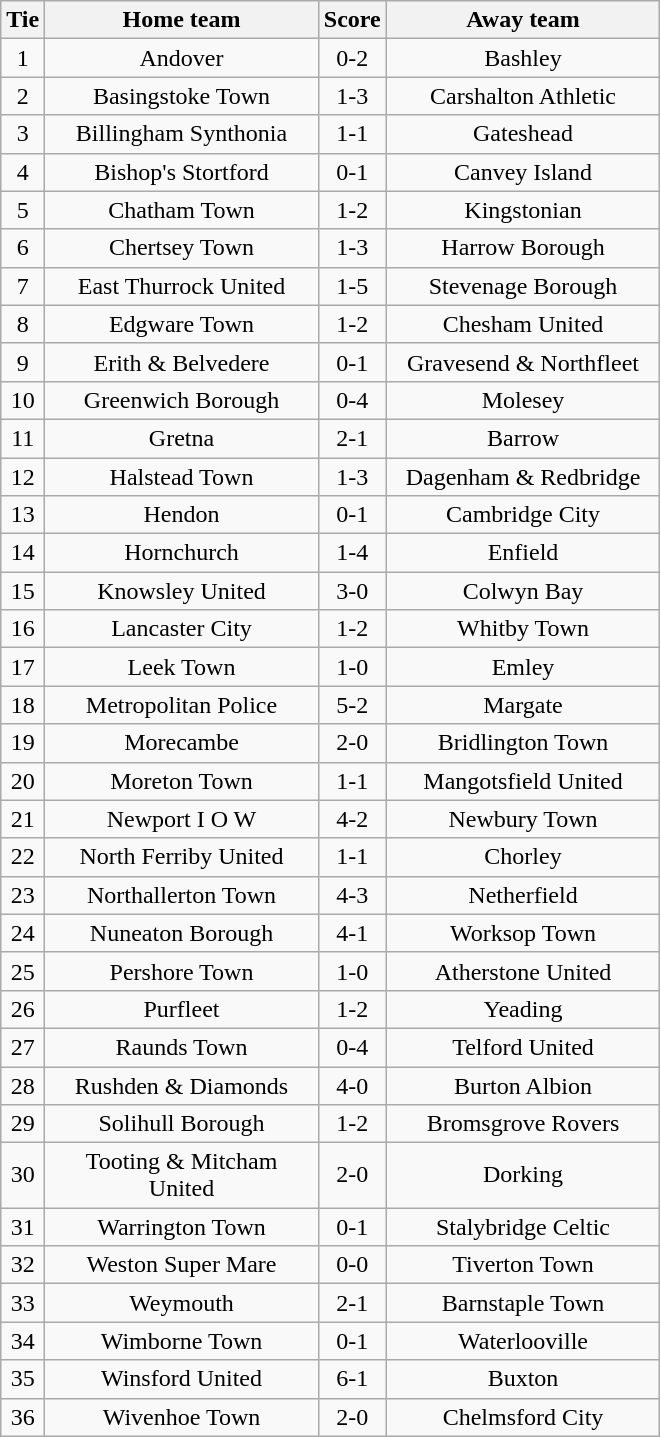<table class="wikitable" style="text-align:center;">
<tr>
<th width=20>Tie</th>
<th width=175>Home team</th>
<th width=20>Score</th>
<th width=175>Away team</th>
</tr>
<tr>
<td>1</td>
<td>Andover</td>
<td>0-2</td>
<td>Bashley</td>
</tr>
<tr>
<td>2</td>
<td>Basingstoke Town</td>
<td>1-3</td>
<td>Carshalton Athletic</td>
</tr>
<tr>
<td>3</td>
<td>Billingham Synthonia</td>
<td>1-1</td>
<td>Gateshead</td>
</tr>
<tr>
<td>4</td>
<td>Bishop's Stortford</td>
<td>0-1</td>
<td>Canvey Island</td>
</tr>
<tr>
<td>5</td>
<td>Chatham Town</td>
<td>1-2</td>
<td>Kingstonian</td>
</tr>
<tr>
<td>6</td>
<td>Chertsey Town</td>
<td>1-3</td>
<td>Harrow Borough</td>
</tr>
<tr>
<td>7</td>
<td>East Thurrock United</td>
<td>1-5</td>
<td>Stevenage Borough</td>
</tr>
<tr>
<td>8</td>
<td>Edgware Town</td>
<td>1-2</td>
<td>Chesham United</td>
</tr>
<tr>
<td>9</td>
<td>Erith & Belvedere</td>
<td>0-1</td>
<td>Gravesend & Northfleet</td>
</tr>
<tr>
<td>10</td>
<td>Greenwich Borough</td>
<td>0-4</td>
<td>Molesey</td>
</tr>
<tr>
<td>11</td>
<td>Gretna</td>
<td>2-1</td>
<td>Barrow</td>
</tr>
<tr>
<td>12</td>
<td>Halstead Town</td>
<td>1-3</td>
<td>Dagenham & Redbridge</td>
</tr>
<tr>
<td>13</td>
<td>Hendon</td>
<td>0-1</td>
<td>Cambridge City</td>
</tr>
<tr>
<td>14</td>
<td>Hornchurch</td>
<td>1-4</td>
<td>Enfield</td>
</tr>
<tr>
<td>15</td>
<td>Knowsley United</td>
<td>3-0</td>
<td>Colwyn Bay</td>
</tr>
<tr>
<td>16</td>
<td>Lancaster City</td>
<td>1-2</td>
<td>Whitby Town</td>
</tr>
<tr>
<td>17</td>
<td>Leek Town</td>
<td>1-0</td>
<td>Emley</td>
</tr>
<tr>
<td>18</td>
<td>Metropolitan Police</td>
<td>5-2</td>
<td>Margate</td>
</tr>
<tr>
<td>19</td>
<td>Morecambe</td>
<td>2-0</td>
<td>Bridlington Town</td>
</tr>
<tr>
<td>20</td>
<td>Moreton Town</td>
<td>1-1</td>
<td>Mangotsfield United</td>
</tr>
<tr>
<td>21</td>
<td>Newport I O W</td>
<td>4-2</td>
<td>Newbury Town</td>
</tr>
<tr>
<td>22</td>
<td>North Ferriby United</td>
<td>1-1</td>
<td>Chorley</td>
</tr>
<tr>
<td>23</td>
<td>Northallerton Town</td>
<td>4-3</td>
<td>Netherfield</td>
</tr>
<tr>
<td>24</td>
<td>Nuneaton Borough</td>
<td>4-1</td>
<td>Worksop Town</td>
</tr>
<tr>
<td>25</td>
<td>Pershore Town</td>
<td>1-0</td>
<td>Atherstone United</td>
</tr>
<tr>
<td>26</td>
<td>Purfleet</td>
<td>1-2</td>
<td>Yeading</td>
</tr>
<tr>
<td>27</td>
<td>Raunds Town</td>
<td>0-4</td>
<td>Telford United</td>
</tr>
<tr>
<td>28</td>
<td>Rushden & Diamonds</td>
<td>4-0</td>
<td>Burton Albion</td>
</tr>
<tr>
<td>29</td>
<td>Solihull Borough</td>
<td>1-2</td>
<td>Bromsgrove Rovers</td>
</tr>
<tr>
<td>30</td>
<td>Tooting & Mitcham United</td>
<td>2-0</td>
<td>Dorking</td>
</tr>
<tr>
<td>31</td>
<td>Warrington Town</td>
<td>0-1</td>
<td>Stalybridge Celtic</td>
</tr>
<tr>
<td>32</td>
<td>Weston Super Mare</td>
<td>0-0</td>
<td>Tiverton Town</td>
</tr>
<tr>
<td>33</td>
<td>Weymouth</td>
<td>2-1</td>
<td>Barnstaple Town</td>
</tr>
<tr>
<td>34</td>
<td>Wimborne Town</td>
<td>0-1</td>
<td>Waterlooville</td>
</tr>
<tr>
<td>35</td>
<td>Winsford United</td>
<td>6-1</td>
<td>Buxton</td>
</tr>
<tr>
<td>36</td>
<td>Wivenhoe Town</td>
<td>2-0</td>
<td>Chelmsford City</td>
</tr>
</table>
